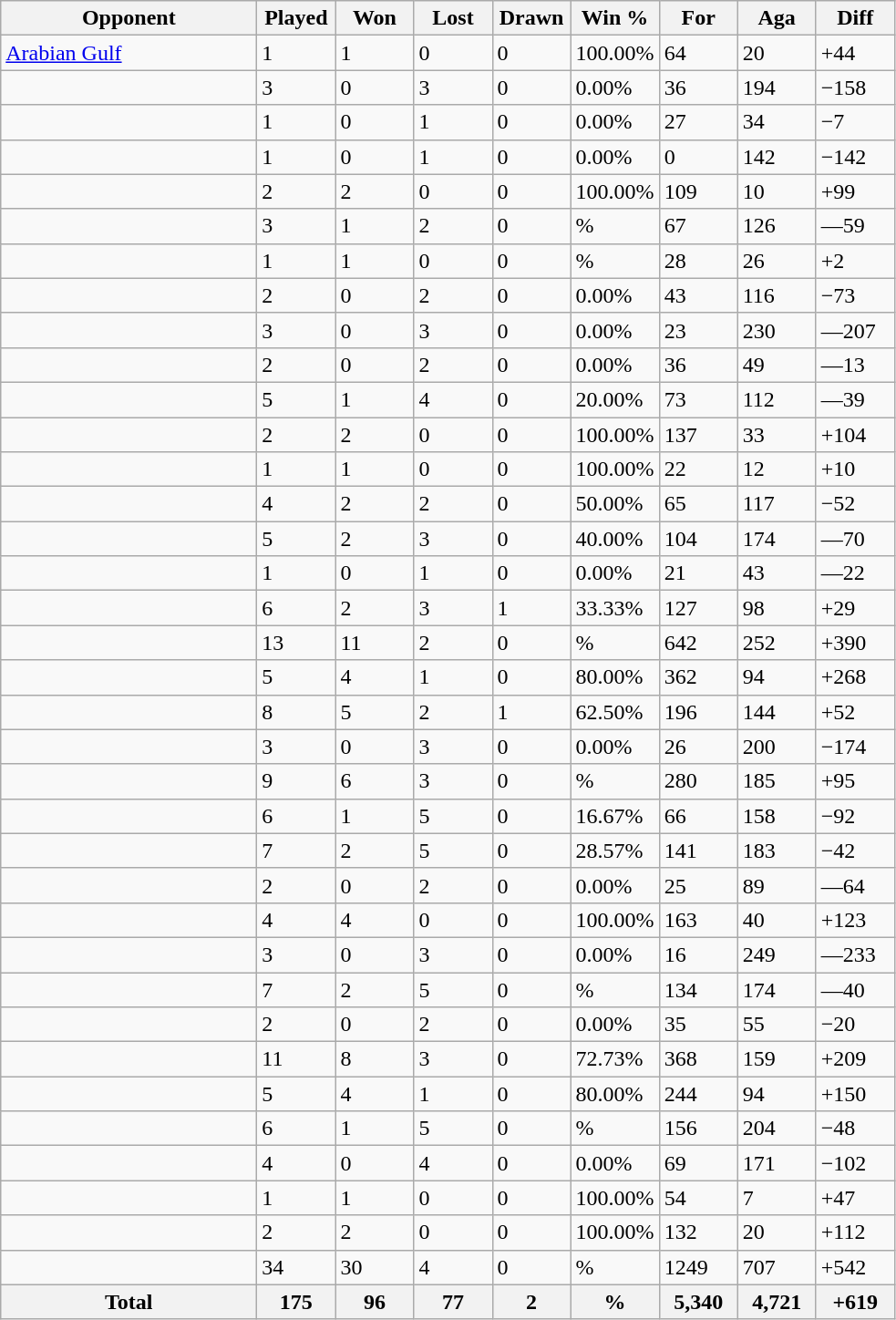<table class="wikitable sortable">
<tr>
<th style="width:180px;">Opponent</th>
<th style="width:50px;">Played</th>
<th style="width:50px;">Won</th>
<th style="width:50px;">Lost</th>
<th style="width:50px;">Drawn</th>
<th style="width:50px;">Win %</th>
<th style="width:50px;">For</th>
<th style="width:50px;">Aga</th>
<th style="width:50px;">Diff</th>
</tr>
<tr>
<td><a href='#'>Arabian Gulf</a></td>
<td>1</td>
<td>1</td>
<td>0</td>
<td>0</td>
<td>100.00%</td>
<td>64</td>
<td>20</td>
<td>+44</td>
</tr>
<tr>
<td></td>
<td>3</td>
<td>0</td>
<td>3</td>
<td>0</td>
<td>0.00%</td>
<td>36</td>
<td>194</td>
<td>−158</td>
</tr>
<tr>
<td></td>
<td>1</td>
<td>0</td>
<td>1</td>
<td>0</td>
<td>0.00%</td>
<td>27</td>
<td>34</td>
<td>−7</td>
</tr>
<tr>
<td></td>
<td>1</td>
<td>0</td>
<td>1</td>
<td>0</td>
<td>0.00%</td>
<td>0</td>
<td>142</td>
<td>−142</td>
</tr>
<tr>
<td></td>
<td>2</td>
<td>2</td>
<td>0</td>
<td>0</td>
<td>100.00%</td>
<td>109</td>
<td>10</td>
<td>+99</td>
</tr>
<tr>
<td></td>
<td>3</td>
<td>1</td>
<td>2</td>
<td>0</td>
<td>%</td>
<td>67</td>
<td>126</td>
<td>—59</td>
</tr>
<tr>
<td></td>
<td>1</td>
<td>1</td>
<td>0</td>
<td>0</td>
<td>%</td>
<td>28</td>
<td>26</td>
<td>+2</td>
</tr>
<tr>
<td></td>
<td>2</td>
<td>0</td>
<td>2</td>
<td>0</td>
<td>0.00%</td>
<td>43</td>
<td>116</td>
<td>−73</td>
</tr>
<tr>
<td></td>
<td>3</td>
<td>0</td>
<td>3</td>
<td>0</td>
<td>0.00%</td>
<td>23</td>
<td>230</td>
<td>—207</td>
</tr>
<tr>
<td></td>
<td>2</td>
<td>0</td>
<td>2</td>
<td>0</td>
<td>0.00%</td>
<td>36</td>
<td>49</td>
<td>—13</td>
</tr>
<tr>
<td></td>
<td>5</td>
<td>1</td>
<td>4</td>
<td>0</td>
<td>20.00%</td>
<td>73</td>
<td>112</td>
<td>—39</td>
</tr>
<tr>
<td></td>
<td>2</td>
<td>2</td>
<td>0</td>
<td>0</td>
<td>100.00%</td>
<td>137</td>
<td>33</td>
<td>+104</td>
</tr>
<tr>
<td></td>
<td>1</td>
<td>1</td>
<td>0</td>
<td>0</td>
<td>100.00%</td>
<td>22</td>
<td>12</td>
<td>+10</td>
</tr>
<tr>
<td></td>
<td>4</td>
<td>2</td>
<td>2</td>
<td>0</td>
<td>50.00%</td>
<td>65</td>
<td>117</td>
<td>−52</td>
</tr>
<tr>
<td></td>
<td>5</td>
<td>2</td>
<td>3</td>
<td>0</td>
<td>40.00%</td>
<td>104</td>
<td>174</td>
<td>—70</td>
</tr>
<tr>
<td></td>
<td>1</td>
<td>0</td>
<td>1</td>
<td>0</td>
<td>0.00%</td>
<td>21</td>
<td>43</td>
<td>—22</td>
</tr>
<tr>
<td></td>
<td>6</td>
<td>2</td>
<td>3</td>
<td>1</td>
<td>33.33%</td>
<td>127</td>
<td>98</td>
<td>+29</td>
</tr>
<tr>
<td></td>
<td>13</td>
<td>11</td>
<td>2</td>
<td>0</td>
<td>%</td>
<td>642</td>
<td>252</td>
<td>+390</td>
</tr>
<tr>
<td></td>
<td>5</td>
<td>4</td>
<td>1</td>
<td>0</td>
<td>80.00%</td>
<td>362</td>
<td>94</td>
<td>+268</td>
</tr>
<tr>
<td></td>
<td>8</td>
<td>5</td>
<td>2</td>
<td>1</td>
<td>62.50%</td>
<td>196</td>
<td>144</td>
<td>+52</td>
</tr>
<tr>
<td></td>
<td>3</td>
<td>0</td>
<td>3</td>
<td>0</td>
<td>0.00%</td>
<td>26</td>
<td>200</td>
<td>−174</td>
</tr>
<tr>
<td></td>
<td>9</td>
<td>6</td>
<td>3</td>
<td>0</td>
<td>%</td>
<td>280</td>
<td>185</td>
<td>+95</td>
</tr>
<tr>
<td></td>
<td>6</td>
<td>1</td>
<td>5</td>
<td>0</td>
<td>16.67%</td>
<td>66</td>
<td>158</td>
<td>−92</td>
</tr>
<tr>
<td></td>
<td>7</td>
<td>2</td>
<td>5</td>
<td>0</td>
<td>28.57%</td>
<td>141</td>
<td>183</td>
<td>−42</td>
</tr>
<tr>
<td></td>
<td>2</td>
<td>0</td>
<td>2</td>
<td>0</td>
<td>0.00%</td>
<td>25</td>
<td>89</td>
<td>—64</td>
</tr>
<tr>
<td></td>
<td>4</td>
<td>4</td>
<td>0</td>
<td>0</td>
<td>100.00%</td>
<td>163</td>
<td>40</td>
<td>+123</td>
</tr>
<tr>
<td></td>
<td>3</td>
<td>0</td>
<td>3</td>
<td>0</td>
<td>0.00%</td>
<td>16</td>
<td>249</td>
<td>—233</td>
</tr>
<tr>
<td></td>
<td>7</td>
<td>2</td>
<td>5</td>
<td>0</td>
<td>%</td>
<td>134</td>
<td>174</td>
<td>—40</td>
</tr>
<tr>
<td></td>
<td>2</td>
<td>0</td>
<td>2</td>
<td>0</td>
<td>0.00%</td>
<td>35</td>
<td>55</td>
<td>−20</td>
</tr>
<tr>
<td></td>
<td>11</td>
<td>8</td>
<td>3</td>
<td>0</td>
<td>72.73%</td>
<td>368</td>
<td>159</td>
<td>+209</td>
</tr>
<tr>
<td></td>
<td>5</td>
<td>4</td>
<td>1</td>
<td>0</td>
<td>80.00%</td>
<td>244</td>
<td>94</td>
<td>+150</td>
</tr>
<tr>
<td></td>
<td>6</td>
<td>1</td>
<td>5</td>
<td>0</td>
<td>%</td>
<td>156</td>
<td>204</td>
<td>−48</td>
</tr>
<tr>
<td></td>
<td>4</td>
<td>0</td>
<td>4</td>
<td>0</td>
<td>0.00%</td>
<td>69</td>
<td>171</td>
<td>−102</td>
</tr>
<tr>
<td></td>
<td>1</td>
<td>1</td>
<td>0</td>
<td>0</td>
<td>100.00%</td>
<td>54</td>
<td>7</td>
<td>+47</td>
</tr>
<tr>
<td></td>
<td>2</td>
<td>2</td>
<td>0</td>
<td>0</td>
<td>100.00%</td>
<td>132</td>
<td>20</td>
<td>+112</td>
</tr>
<tr>
<td></td>
<td>34</td>
<td>30</td>
<td>4</td>
<td>0</td>
<td>%</td>
<td>1249</td>
<td>707</td>
<td>+542</td>
</tr>
<tr class="sortbottom">
<th>Total</th>
<th>175</th>
<th>96</th>
<th>77</th>
<th>2</th>
<th>%</th>
<th>5,340</th>
<th>4,721</th>
<th>+619</th>
</tr>
</table>
